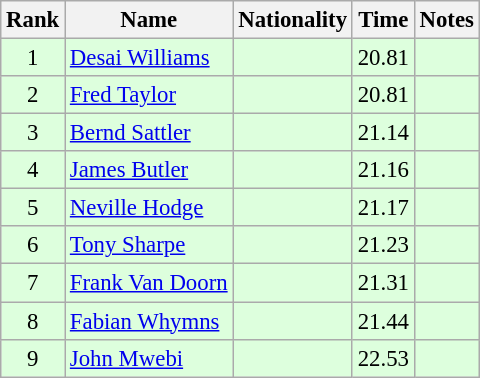<table class="wikitable sortable" style="text-align:center;font-size:95%">
<tr>
<th>Rank</th>
<th>Name</th>
<th>Nationality</th>
<th>Time</th>
<th>Notes</th>
</tr>
<tr bgcolor=ddffdd>
<td>1</td>
<td align=left><a href='#'>Desai Williams</a></td>
<td align=left></td>
<td>20.81</td>
<td></td>
</tr>
<tr bgcolor=ddffdd>
<td>2</td>
<td align=left><a href='#'>Fred Taylor</a></td>
<td align=left></td>
<td>20.81</td>
<td></td>
</tr>
<tr bgcolor=ddffdd>
<td>3</td>
<td align=left><a href='#'>Bernd Sattler</a></td>
<td align=left></td>
<td>21.14</td>
<td></td>
</tr>
<tr bgcolor=ddffdd>
<td>4</td>
<td align=left><a href='#'>James Butler</a></td>
<td align=left></td>
<td>21.16</td>
<td></td>
</tr>
<tr bgcolor=ddffdd>
<td>5</td>
<td align=left><a href='#'>Neville Hodge</a></td>
<td align=left></td>
<td>21.17</td>
<td></td>
</tr>
<tr bgcolor=ddffdd>
<td>6</td>
<td align=left><a href='#'>Tony Sharpe</a></td>
<td align=left></td>
<td>21.23</td>
<td></td>
</tr>
<tr bgcolor=ddffdd>
<td>7</td>
<td align=left><a href='#'>Frank Van Doorn</a></td>
<td align=left></td>
<td>21.31</td>
<td></td>
</tr>
<tr bgcolor=ddffdd>
<td>8</td>
<td align=left><a href='#'>Fabian Whymns</a></td>
<td align=left></td>
<td>21.44</td>
<td></td>
</tr>
<tr bgcolor=ddffdd>
<td>9</td>
<td align=left><a href='#'>John Mwebi</a></td>
<td align=left></td>
<td>22.53</td>
<td></td>
</tr>
</table>
